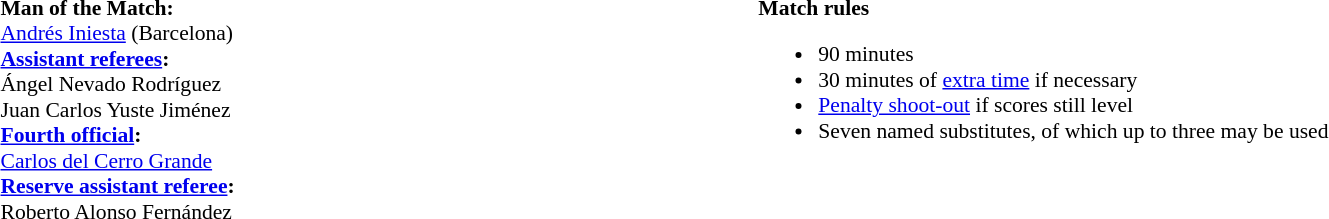<table style="width:100%; font-size:90%;">
<tr>
<td><br><strong>Man of the Match:</strong>
<br><a href='#'>Andrés Iniesta</a> (Barcelona)<br><strong><a href='#'>Assistant referees</a>:</strong>
<br>Ángel Nevado Rodríguez
<br>Juan Carlos Yuste Jiménez
<br><strong><a href='#'>Fourth official</a>:</strong>
<br><a href='#'>Carlos del Cerro Grande</a>
<br><strong><a href='#'>Reserve assistant referee</a>:</strong>
<br>Roberto Alonso Fernández</td>
<td style="width:60%; vertical-align:top;"><br><strong>Match rules</strong><ul><li>90 minutes</li><li>30 minutes of <a href='#'>extra time</a> if necessary</li><li><a href='#'>Penalty shoot-out</a> if scores still level</li><li>Seven named substitutes, of which up to three may be used</li></ul></td>
</tr>
</table>
